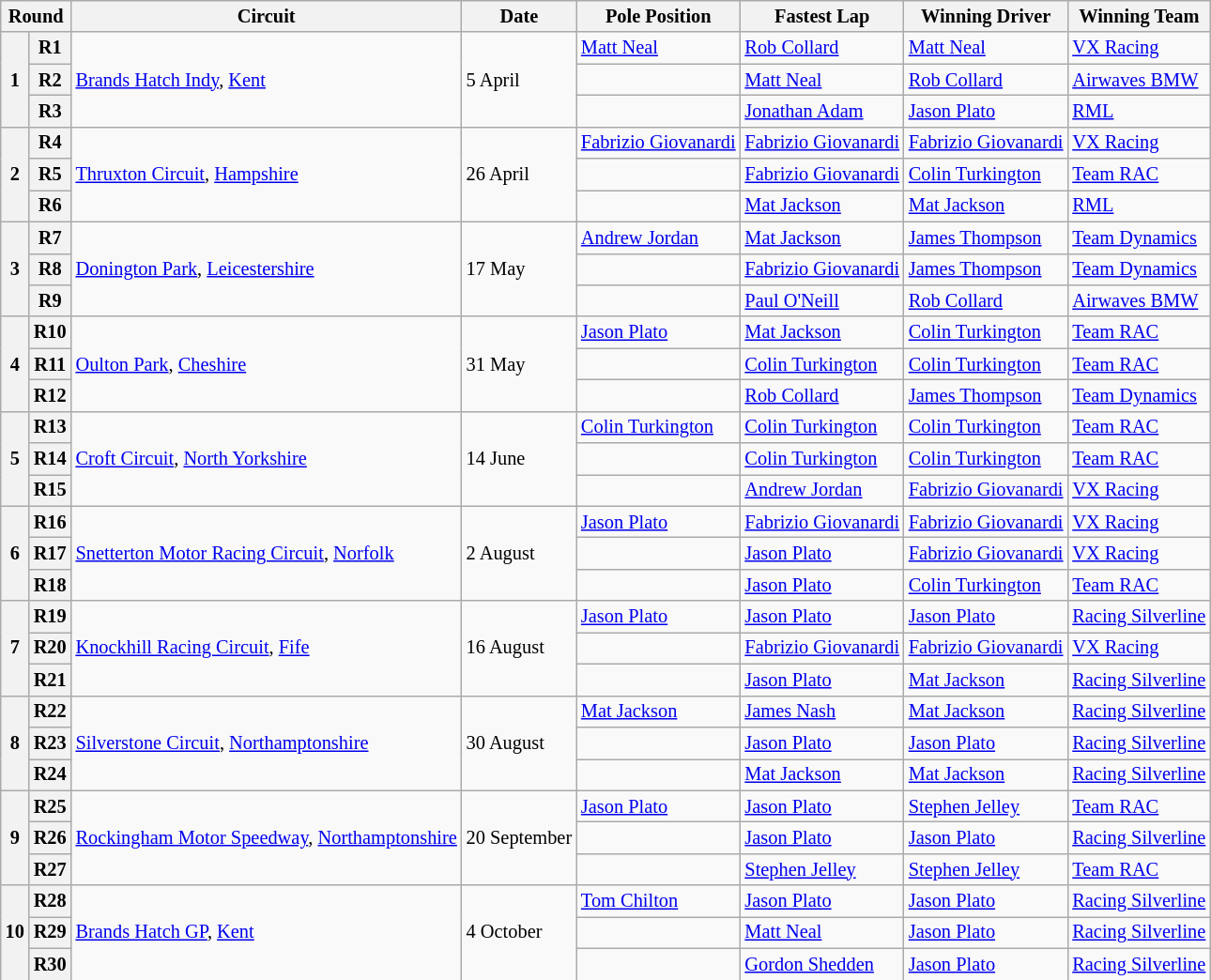<table class="wikitable" style="font-size: 85%">
<tr>
<th colspan=2>Round</th>
<th>Circuit</th>
<th>Date</th>
<th>Pole Position</th>
<th>Fastest Lap</th>
<th>Winning Driver</th>
<th>Winning Team</th>
</tr>
<tr>
<th rowspan=3>1</th>
<th>R1</th>
<td rowspan=3><a href='#'>Brands Hatch Indy</a>, <a href='#'>Kent</a></td>
<td rowspan=3>5 April</td>
<td> <a href='#'>Matt Neal</a></td>
<td> <a href='#'>Rob Collard</a></td>
<td> <a href='#'>Matt Neal</a></td>
<td><a href='#'>VX Racing</a></td>
</tr>
<tr>
<th>R2</th>
<td></td>
<td> <a href='#'>Matt Neal</a></td>
<td> <a href='#'>Rob Collard</a></td>
<td><a href='#'>Airwaves BMW</a></td>
</tr>
<tr>
<th>R3</th>
<td></td>
<td> <a href='#'>Jonathan Adam</a></td>
<td> <a href='#'>Jason Plato</a></td>
<td><a href='#'>RML</a></td>
</tr>
<tr>
<th rowspan=3>2</th>
<th>R4</th>
<td rowspan=3><a href='#'>Thruxton Circuit</a>, <a href='#'>Hampshire</a></td>
<td rowspan=3>26 April</td>
<td nowrap> <a href='#'>Fabrizio Giovanardi</a></td>
<td nowrap> <a href='#'>Fabrizio Giovanardi</a></td>
<td nowrap> <a href='#'>Fabrizio Giovanardi</a></td>
<td><a href='#'>VX Racing</a></td>
</tr>
<tr>
<th>R5</th>
<td></td>
<td> <a href='#'>Fabrizio Giovanardi</a></td>
<td> <a href='#'>Colin Turkington</a></td>
<td><a href='#'>Team RAC</a></td>
</tr>
<tr>
<th>R6</th>
<td></td>
<td> <a href='#'>Mat Jackson</a></td>
<td> <a href='#'>Mat Jackson</a></td>
<td><a href='#'>RML</a></td>
</tr>
<tr>
<th rowspan=3>3</th>
<th>R7</th>
<td rowspan=3><a href='#'>Donington Park</a>, <a href='#'>Leicestershire</a></td>
<td rowspan=3>17 May</td>
<td> <a href='#'>Andrew Jordan</a></td>
<td> <a href='#'>Mat Jackson</a></td>
<td> <a href='#'>James Thompson</a></td>
<td><a href='#'>Team Dynamics</a></td>
</tr>
<tr>
<th>R8</th>
<td></td>
<td> <a href='#'>Fabrizio Giovanardi</a></td>
<td> <a href='#'>James Thompson</a></td>
<td><a href='#'>Team Dynamics</a></td>
</tr>
<tr>
<th>R9</th>
<td></td>
<td> <a href='#'>Paul O'Neill</a></td>
<td> <a href='#'>Rob Collard</a></td>
<td><a href='#'>Airwaves BMW</a></td>
</tr>
<tr>
<th rowspan=3>4</th>
<th>R10</th>
<td rowspan=3><a href='#'>Oulton Park</a>, <a href='#'>Cheshire</a></td>
<td rowspan=3>31 May</td>
<td> <a href='#'>Jason Plato</a></td>
<td> <a href='#'>Mat Jackson</a></td>
<td> <a href='#'>Colin Turkington</a></td>
<td><a href='#'>Team RAC</a></td>
</tr>
<tr>
<th>R11</th>
<td></td>
<td> <a href='#'>Colin Turkington</a></td>
<td> <a href='#'>Colin Turkington</a></td>
<td><a href='#'>Team RAC</a></td>
</tr>
<tr>
<th>R12</th>
<td></td>
<td> <a href='#'>Rob Collard</a></td>
<td> <a href='#'>James Thompson</a></td>
<td><a href='#'>Team Dynamics</a></td>
</tr>
<tr>
<th rowspan=3>5</th>
<th>R13</th>
<td rowspan=3><a href='#'>Croft Circuit</a>, <a href='#'>North Yorkshire</a></td>
<td rowspan=3>14 June</td>
<td> <a href='#'>Colin Turkington</a></td>
<td> <a href='#'>Colin Turkington</a></td>
<td> <a href='#'>Colin Turkington</a></td>
<td><a href='#'>Team RAC</a></td>
</tr>
<tr>
<th>R14</th>
<td></td>
<td> <a href='#'>Colin Turkington</a></td>
<td> <a href='#'>Colin Turkington</a></td>
<td><a href='#'>Team RAC</a></td>
</tr>
<tr>
<th>R15</th>
<td></td>
<td> <a href='#'>Andrew Jordan</a></td>
<td> <a href='#'>Fabrizio Giovanardi</a></td>
<td><a href='#'>VX Racing</a></td>
</tr>
<tr>
<th rowspan=3>6</th>
<th>R16</th>
<td rowspan=3><a href='#'>Snetterton Motor Racing Circuit</a>, <a href='#'>Norfolk</a></td>
<td rowspan=3>2 August</td>
<td> <a href='#'>Jason Plato</a></td>
<td> <a href='#'>Fabrizio Giovanardi</a></td>
<td> <a href='#'>Fabrizio Giovanardi</a></td>
<td><a href='#'>VX Racing</a></td>
</tr>
<tr>
<th>R17</th>
<td></td>
<td> <a href='#'>Jason Plato</a></td>
<td> <a href='#'>Fabrizio Giovanardi</a></td>
<td><a href='#'>VX Racing</a></td>
</tr>
<tr>
<th>R18</th>
<td></td>
<td> <a href='#'>Jason Plato</a></td>
<td> <a href='#'>Colin Turkington</a></td>
<td><a href='#'>Team RAC</a></td>
</tr>
<tr>
<th rowspan=3>7</th>
<th>R19</th>
<td rowspan=3><a href='#'>Knockhill Racing Circuit</a>, <a href='#'>Fife</a></td>
<td rowspan=3>16 August</td>
<td> <a href='#'>Jason Plato</a></td>
<td> <a href='#'>Jason Plato</a></td>
<td> <a href='#'>Jason Plato</a></td>
<td nowrap><a href='#'>Racing Silverline</a></td>
</tr>
<tr>
<th>R20</th>
<td></td>
<td> <a href='#'>Fabrizio Giovanardi</a></td>
<td> <a href='#'>Fabrizio Giovanardi</a></td>
<td><a href='#'>VX Racing</a></td>
</tr>
<tr>
<th>R21</th>
<td></td>
<td> <a href='#'>Jason Plato</a></td>
<td> <a href='#'>Mat Jackson</a></td>
<td><a href='#'>Racing Silverline</a></td>
</tr>
<tr>
<th rowspan=3>8</th>
<th>R22</th>
<td rowspan=3><a href='#'>Silverstone Circuit</a>, <a href='#'>Northamptonshire</a></td>
<td rowspan=3>30 August</td>
<td> <a href='#'>Mat Jackson</a></td>
<td> <a href='#'>James Nash</a></td>
<td> <a href='#'>Mat Jackson</a></td>
<td><a href='#'>Racing Silverline</a></td>
</tr>
<tr>
<th>R23</th>
<td></td>
<td> <a href='#'>Jason Plato</a></td>
<td> <a href='#'>Jason Plato</a></td>
<td><a href='#'>Racing Silverline</a></td>
</tr>
<tr>
<th>R24</th>
<td></td>
<td> <a href='#'>Mat Jackson</a></td>
<td> <a href='#'>Mat Jackson</a></td>
<td><a href='#'>Racing Silverline</a></td>
</tr>
<tr>
<th rowspan=3>9</th>
<th>R25</th>
<td rowspan=3 nowrap><a href='#'>Rockingham Motor Speedway</a>, <a href='#'>Northamptonshire</a></td>
<td rowspan=3 nowrap>20 September</td>
<td> <a href='#'>Jason Plato</a></td>
<td> <a href='#'>Jason Plato</a></td>
<td> <a href='#'>Stephen Jelley</a></td>
<td><a href='#'>Team RAC</a></td>
</tr>
<tr>
<th>R26</th>
<td></td>
<td> <a href='#'>Jason Plato</a></td>
<td> <a href='#'>Jason Plato</a></td>
<td><a href='#'>Racing Silverline</a></td>
</tr>
<tr>
<th>R27</th>
<td></td>
<td> <a href='#'>Stephen Jelley</a></td>
<td> <a href='#'>Stephen Jelley</a></td>
<td><a href='#'>Team RAC</a></td>
</tr>
<tr>
<th rowspan=3>10</th>
<th>R28</th>
<td rowspan=3><a href='#'>Brands Hatch GP</a>, <a href='#'>Kent</a></td>
<td rowspan=3>4 October</td>
<td> <a href='#'>Tom Chilton</a></td>
<td> <a href='#'>Jason Plato</a></td>
<td> <a href='#'>Jason Plato</a></td>
<td><a href='#'>Racing Silverline</a></td>
</tr>
<tr>
<th>R29</th>
<td></td>
<td> <a href='#'>Matt Neal</a></td>
<td> <a href='#'>Jason Plato</a></td>
<td><a href='#'>Racing Silverline</a></td>
</tr>
<tr>
<th>R30</th>
<td></td>
<td> <a href='#'>Gordon Shedden</a></td>
<td> <a href='#'>Jason Plato</a></td>
<td><a href='#'>Racing Silverline</a></td>
</tr>
</table>
